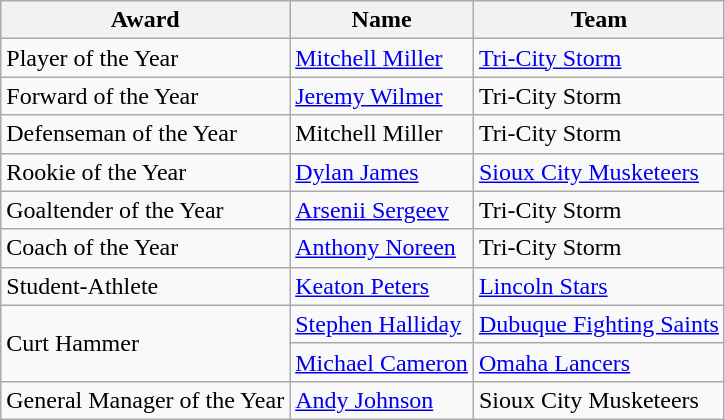<table class="wikitable" style="text-align:left">
<tr>
<th>Award</th>
<th>Name</th>
<th>Team</th>
</tr>
<tr>
<td>Player of the Year</td>
<td><a href='#'>Mitchell Miller</a></td>
<td><a href='#'>Tri-City Storm</a></td>
</tr>
<tr>
<td>Forward of the Year</td>
<td><a href='#'>Jeremy Wilmer</a></td>
<td>Tri-City Storm</td>
</tr>
<tr>
<td>Defenseman of the Year</td>
<td>Mitchell Miller</td>
<td>Tri-City Storm</td>
</tr>
<tr>
<td>Rookie of the Year</td>
<td><a href='#'>Dylan James</a></td>
<td><a href='#'>Sioux City Musketeers</a></td>
</tr>
<tr>
<td>Goaltender of the Year</td>
<td><a href='#'>Arsenii Sergeev</a></td>
<td>Tri-City Storm</td>
</tr>
<tr>
<td>Coach of the Year</td>
<td><a href='#'>Anthony Noreen</a></td>
<td>Tri-City Storm</td>
</tr>
<tr>
<td>Student-Athlete</td>
<td><a href='#'>Keaton Peters</a></td>
<td><a href='#'>Lincoln Stars</a></td>
</tr>
<tr>
<td rowspan="2">Curt Hammer</td>
<td><a href='#'>Stephen Halliday</a></td>
<td><a href='#'>Dubuque Fighting Saints</a></td>
</tr>
<tr>
<td><a href='#'>Michael Cameron</a></td>
<td><a href='#'>Omaha Lancers</a></td>
</tr>
<tr>
<td>General Manager of the Year</td>
<td><a href='#'>Andy Johnson</a></td>
<td>Sioux City Musketeers</td>
</tr>
</table>
